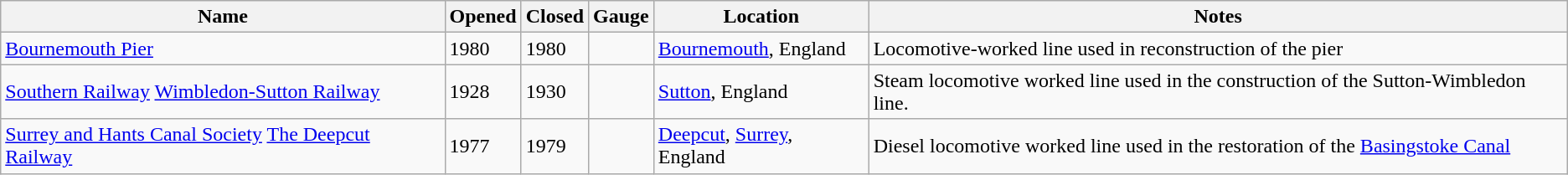<table class="wikitable">
<tr>
<th>Name</th>
<th>Opened</th>
<th>Closed</th>
<th>Gauge</th>
<th>Location</th>
<th>Notes</th>
</tr>
<tr>
<td><a href='#'>Bournemouth Pier</a></td>
<td>1980</td>
<td>1980</td>
<td></td>
<td><a href='#'>Bournemouth</a>, England</td>
<td>Locomotive-worked line used in reconstruction of the pier</td>
</tr>
<tr>
<td><a href='#'>Southern Railway</a> <a href='#'>Wimbledon-Sutton Railway</a></td>
<td>1928</td>
<td>1930</td>
<td></td>
<td><a href='#'>Sutton</a>, England</td>
<td>Steam locomotive worked line used in the construction of the Sutton-Wimbledon line.</td>
</tr>
<tr>
<td><a href='#'>Surrey and Hants Canal Society</a> <a href='#'>The Deepcut Railway</a></td>
<td>1977</td>
<td>1979</td>
<td></td>
<td><a href='#'>Deepcut</a>, <a href='#'>Surrey</a>, England</td>
<td>Diesel locomotive worked line used in the restoration of the <a href='#'>Basingstoke Canal</a></td>
</tr>
</table>
